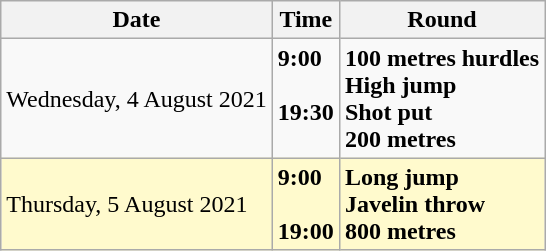<table class="wikitable">
<tr>
<th>Date</th>
<th>Time</th>
<th>Round</th>
</tr>
<tr>
<td>Wednesday, 4 August 2021</td>
<td><strong>9:00</strong><br> <br><strong>19:30</strong><br> </td>
<td><strong>100 metres hurdles</strong><br><strong>High jump</strong><br><strong>Shot put</strong><br><strong>200 metres</strong></td>
</tr>
<tr style=background:lemonchiffon>
<td>Thursday, 5 August 2021</td>
<td><strong>9:00</strong><br> <br><strong>19:00</strong></td>
<td><strong>Long jump</strong><br><strong>Javelin throw</strong><br><strong>800 metres</strong></td>
</tr>
</table>
